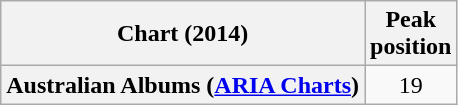<table class="wikitable sortable plainrowheaders" style="text-align:center">
<tr>
<th scope="col">Chart (2014)</th>
<th scope="col">Peak<br>position</th>
</tr>
<tr>
<th scope="row">Australian Albums (<a href='#'>ARIA Charts</a>)</th>
<td>19</td>
</tr>
</table>
